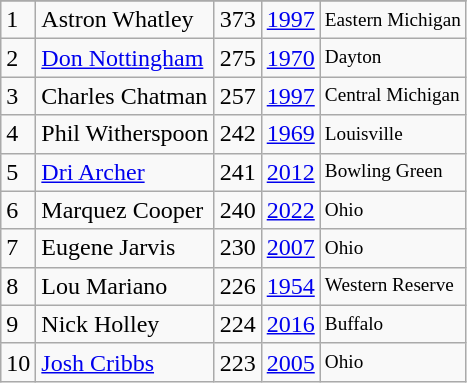<table class="wikitable" style="display:inline-table;">
<tr>
</tr>
<tr>
<td>1</td>
<td>Astron Whatley</td>
<td>373</td>
<td><a href='#'>1997</a></td>
<td style="font-size:80%;">Eastern Michigan</td>
</tr>
<tr>
<td>2</td>
<td><a href='#'>Don Nottingham</a></td>
<td>275</td>
<td><a href='#'>1970</a></td>
<td style="font-size:80%;">Dayton</td>
</tr>
<tr>
<td>3</td>
<td>Charles Chatman</td>
<td>257</td>
<td><a href='#'>1997</a></td>
<td style="font-size:80%;">Central Michigan</td>
</tr>
<tr>
<td>4</td>
<td>Phil Witherspoon</td>
<td>242</td>
<td><a href='#'>1969</a></td>
<td style="font-size:80%;">Louisville</td>
</tr>
<tr>
<td>5</td>
<td><a href='#'>Dri Archer</a></td>
<td>241</td>
<td><a href='#'>2012</a></td>
<td style="font-size:80%;">Bowling Green</td>
</tr>
<tr>
<td>6</td>
<td>Marquez Cooper</td>
<td>240</td>
<td><a href='#'>2022</a></td>
<td style="font-size:80%;">Ohio</td>
</tr>
<tr>
<td>7</td>
<td>Eugene Jarvis</td>
<td>230</td>
<td><a href='#'>2007</a></td>
<td style="font-size:80%;">Ohio</td>
</tr>
<tr>
<td>8</td>
<td>Lou Mariano</td>
<td>226</td>
<td><a href='#'>1954</a></td>
<td style="font-size:80%;">Western Reserve</td>
</tr>
<tr>
<td>9</td>
<td>Nick Holley</td>
<td>224</td>
<td><a href='#'>2016</a></td>
<td style="font-size:80%;">Buffalo</td>
</tr>
<tr>
<td>10</td>
<td><a href='#'>Josh Cribbs</a></td>
<td>223</td>
<td><a href='#'>2005</a></td>
<td style="font-size:80%;">Ohio</td>
</tr>
</table>
